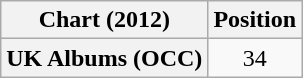<table class="wikitable plainrowheaders" style="text-align:center">
<tr>
<th scope="col">Chart (2012)</th>
<th scope="col">Position</th>
</tr>
<tr>
<th scope="row">UK Albums (OCC)</th>
<td>34</td>
</tr>
</table>
